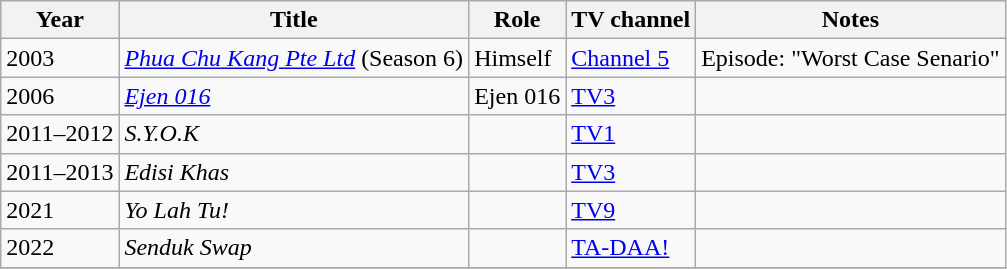<table class="wikitable">
<tr>
<th>Year</th>
<th>Title</th>
<th>Role</th>
<th>TV channel</th>
<th>Notes</th>
</tr>
<tr>
<td>2003</td>
<td><em><a href='#'>Phua Chu Kang Pte Ltd</a></em> (Season 6)</td>
<td>Himself</td>
<td><a href='#'>Channel 5</a></td>
<td>Episode: "Worst Case Senario"</td>
</tr>
<tr>
<td>2006</td>
<td><em><a href='#'>Ejen 016</a></em></td>
<td>Ejen 016</td>
<td><a href='#'>TV3</a></td>
<td></td>
</tr>
<tr>
<td>2011–2012</td>
<td><em>S.Y.O.K</em></td>
<td></td>
<td><a href='#'>TV1</a></td>
<td></td>
</tr>
<tr>
<td>2011–2013</td>
<td><em>Edisi Khas</em></td>
<td></td>
<td><a href='#'>TV3</a></td>
<td></td>
</tr>
<tr>
<td>2021</td>
<td><em>Yo Lah Tu!</em></td>
<td></td>
<td><a href='#'>TV9</a></td>
<td></td>
</tr>
<tr>
<td>2022</td>
<td><em>Senduk Swap</em></td>
<td></td>
<td><a href='#'>TA-DAA!</a></td>
<td></td>
</tr>
<tr>
</tr>
</table>
